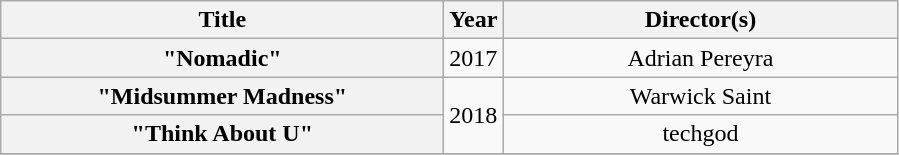<table class="wikitable plainrowheaders" style="text-align:center;">
<tr>
<th scope="col" style="width:18em;">Title</th>
<th scope="col">Year</th>
<th scope="col" style="width:16em;">Director(s)</th>
</tr>
<tr>
<th scope="row">"Nomadic"<br></th>
<td>2017</td>
<td>Adrian Pereyra</td>
</tr>
<tr>
<th scope="row">"Midsummer Madness"<br></th>
<td rowspan= "2">2018</td>
<td>Warwick Saint</td>
</tr>
<tr>
<th scope="row">"Think About U" <br></th>
<td>techgod</td>
</tr>
<tr>
</tr>
</table>
